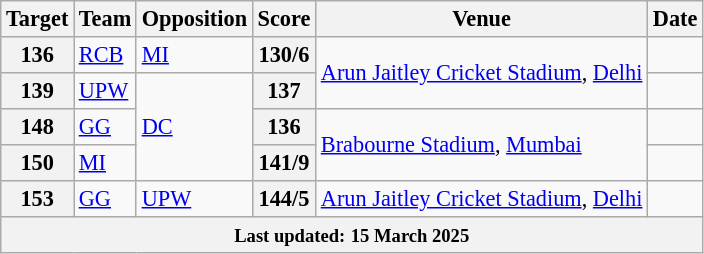<table class="wikitable sortable" style="text-align:left;font-size:93%;">
<tr>
<th>Target</th>
<th>Team</th>
<th>Opposition</th>
<th>Score</th>
<th>Venue</th>
<th>Date</th>
</tr>
<tr>
<th>136</th>
<td><a href='#'>RCB</a></td>
<td><a href='#'>MI</a></td>
<th>130/6</th>
<td rowspan="2"><a href='#'>Arun Jaitley Cricket Stadium</a>, <a href='#'>Delhi</a></td>
<td></td>
</tr>
<tr>
<th>139</th>
<td><a href='#'>UPW</a></td>
<td rowspan="3"><a href='#'>DC</a></td>
<th>137</th>
<td></td>
</tr>
<tr>
<th>148</th>
<td><a href='#'>GG</a></td>
<th>136</th>
<td rowspan="2"><a href='#'>Brabourne Stadium</a>, <a href='#'>Mumbai</a></td>
<td></td>
</tr>
<tr>
<th>150</th>
<td><a href='#'>MI</a></td>
<th>141/9</th>
<td></td>
</tr>
<tr>
<th>153</th>
<td><a href='#'>GG</a></td>
<td><a href='#'>UPW</a></td>
<th>144/5</th>
<td><a href='#'>Arun Jaitley Cricket Stadium</a>, <a href='#'>Delhi</a></td>
<td></td>
</tr>
<tr class="sortbottom">
<th colspan="6"><small>Last updated:</small> <small>15 March 2025</small></th>
</tr>
</table>
